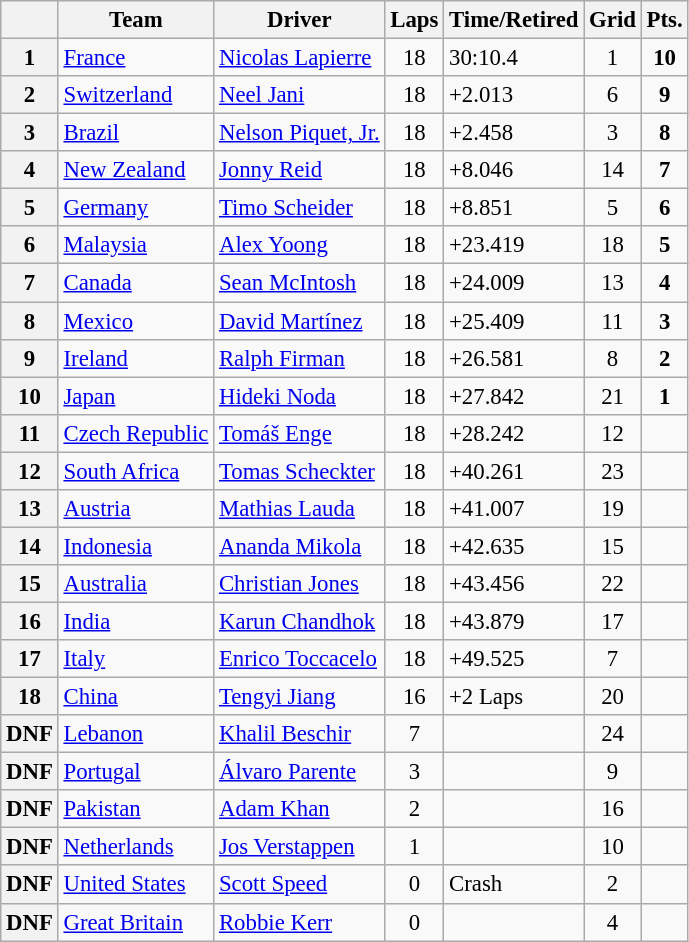<table class="wikitable" style="font-size: 95%">
<tr>
<th></th>
<th>Team</th>
<th>Driver</th>
<th>Laps</th>
<th>Time/Retired</th>
<th>Grid</th>
<th>Pts.</th>
</tr>
<tr>
<th>1</th>
<td> <a href='#'>France</a></td>
<td><a href='#'>Nicolas Lapierre</a></td>
<td align=center>18</td>
<td>30:10.4</td>
<td align=center>1</td>
<td align=center><strong>10</strong></td>
</tr>
<tr>
<th>2</th>
<td> <a href='#'>Switzerland</a></td>
<td><a href='#'>Neel Jani</a></td>
<td align=center>18</td>
<td>+2.013</td>
<td align=center>6</td>
<td align=center><strong>9</strong></td>
</tr>
<tr>
<th>3</th>
<td> <a href='#'>Brazil</a></td>
<td><a href='#'>Nelson Piquet, Jr.</a></td>
<td align=center>18</td>
<td>+2.458</td>
<td align=center>3</td>
<td align=center><strong>8</strong></td>
</tr>
<tr>
<th>4</th>
<td> <a href='#'>New Zealand</a></td>
<td><a href='#'>Jonny Reid</a></td>
<td align=center>18</td>
<td>+8.046</td>
<td align=center>14</td>
<td align=center><strong>7</strong></td>
</tr>
<tr>
<th>5</th>
<td> <a href='#'>Germany</a></td>
<td><a href='#'>Timo Scheider</a></td>
<td align=center>18</td>
<td>+8.851</td>
<td align=center>5</td>
<td align=center><strong>6</strong></td>
</tr>
<tr>
<th>6</th>
<td> <a href='#'>Malaysia</a></td>
<td><a href='#'>Alex Yoong</a></td>
<td align=center>18</td>
<td>+23.419</td>
<td align=center>18</td>
<td align=center><strong>5</strong></td>
</tr>
<tr>
<th>7</th>
<td> <a href='#'>Canada</a></td>
<td><a href='#'>Sean McIntosh</a></td>
<td align=center>18</td>
<td>+24.009</td>
<td align=center>13</td>
<td align=center><strong>4</strong></td>
</tr>
<tr>
<th>8</th>
<td> <a href='#'>Mexico</a></td>
<td><a href='#'>David Martínez</a></td>
<td align=center>18</td>
<td>+25.409</td>
<td align=center>11</td>
<td align=center><strong>3</strong></td>
</tr>
<tr>
<th>9</th>
<td> <a href='#'>Ireland</a></td>
<td><a href='#'>Ralph Firman</a></td>
<td align=center>18</td>
<td>+26.581</td>
<td align=center>8</td>
<td align=center><strong>2</strong></td>
</tr>
<tr>
<th>10</th>
<td> <a href='#'>Japan</a></td>
<td><a href='#'>Hideki Noda</a></td>
<td align=center>18</td>
<td>+27.842</td>
<td align=center>21</td>
<td align=center><strong>1</strong></td>
</tr>
<tr>
<th>11</th>
<td> <a href='#'>Czech Republic</a></td>
<td><a href='#'>Tomáš Enge</a></td>
<td align=center>18</td>
<td>+28.242</td>
<td align=center>12</td>
<td></td>
</tr>
<tr>
<th>12</th>
<td> <a href='#'>South Africa</a></td>
<td><a href='#'>Tomas Scheckter</a></td>
<td align=center>18</td>
<td>+40.261</td>
<td align=center>23</td>
<td></td>
</tr>
<tr>
<th>13</th>
<td> <a href='#'>Austria</a></td>
<td><a href='#'>Mathias Lauda</a></td>
<td align=center>18</td>
<td>+41.007</td>
<td align=center>19</td>
<td></td>
</tr>
<tr>
<th>14</th>
<td> <a href='#'>Indonesia</a></td>
<td><a href='#'>Ananda Mikola</a></td>
<td align=center>18</td>
<td>+42.635</td>
<td align=center>15</td>
<td></td>
</tr>
<tr>
<th>15</th>
<td> <a href='#'>Australia</a></td>
<td><a href='#'>Christian Jones</a></td>
<td align=center>18</td>
<td>+43.456</td>
<td align=center>22</td>
<td></td>
</tr>
<tr>
<th>16</th>
<td> <a href='#'>India</a></td>
<td><a href='#'>Karun Chandhok</a></td>
<td align=center>18</td>
<td>+43.879</td>
<td align=center>17</td>
<td></td>
</tr>
<tr>
<th>17</th>
<td> <a href='#'>Italy</a></td>
<td><a href='#'>Enrico Toccacelo</a></td>
<td align=center>18</td>
<td>+49.525</td>
<td align=center>7</td>
<td></td>
</tr>
<tr>
<th>18</th>
<td> <a href='#'>China</a></td>
<td><a href='#'>Tengyi Jiang</a></td>
<td align=center>16</td>
<td>+2 Laps</td>
<td align=center>20</td>
<td></td>
</tr>
<tr>
<th>DNF</th>
<td> <a href='#'>Lebanon</a></td>
<td><a href='#'>Khalil Beschir</a></td>
<td align=center>7</td>
<td></td>
<td align=center>24</td>
<td></td>
</tr>
<tr>
<th>DNF</th>
<td> <a href='#'>Portugal</a></td>
<td><a href='#'>Álvaro Parente</a></td>
<td align=center>3</td>
<td></td>
<td align=center>9</td>
<td></td>
</tr>
<tr>
<th>DNF</th>
<td> <a href='#'>Pakistan</a></td>
<td><a href='#'>Adam Khan</a></td>
<td align=center>2</td>
<td></td>
<td align=center>16</td>
<td></td>
</tr>
<tr>
<th>DNF</th>
<td> <a href='#'>Netherlands</a></td>
<td><a href='#'>Jos Verstappen</a></td>
<td align=center>1</td>
<td></td>
<td align=center>10</td>
<td></td>
</tr>
<tr>
<th>DNF</th>
<td> <a href='#'>United States</a></td>
<td><a href='#'>Scott Speed</a></td>
<td align=center>0</td>
<td>Crash</td>
<td align=center>2</td>
<td></td>
</tr>
<tr>
<th>DNF</th>
<td> <a href='#'>Great Britain</a></td>
<td><a href='#'>Robbie Kerr</a></td>
<td align=center>0</td>
<td></td>
<td align=center>4</td>
<td></td>
</tr>
</table>
